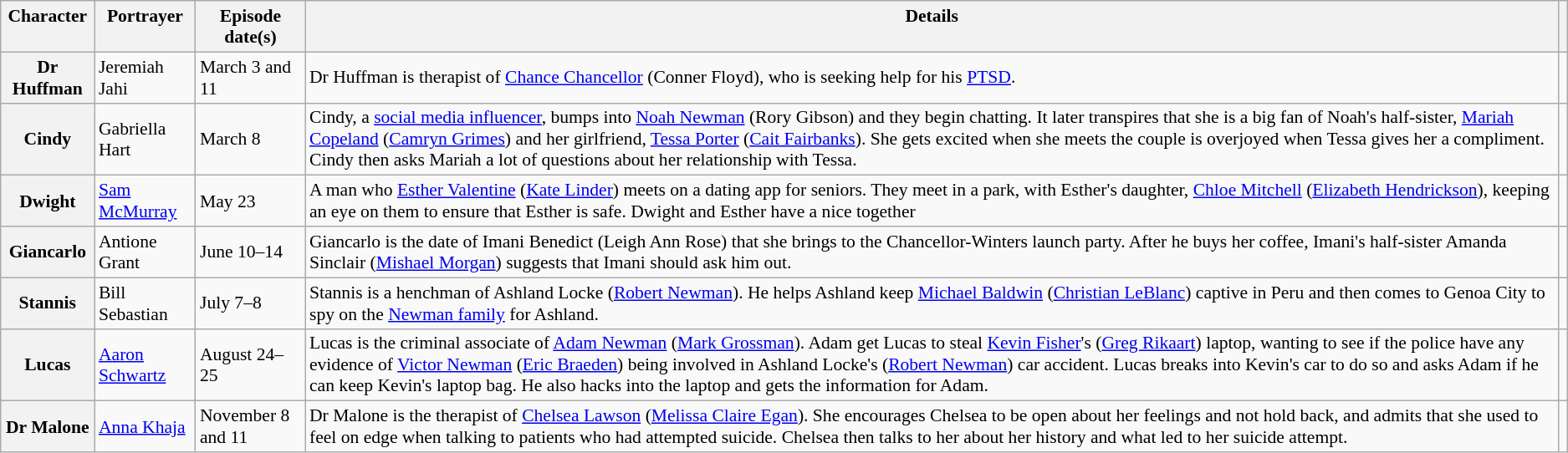<table class="wikitable plainrowheaders" style="font-size:90%">
<tr valign="top">
<th scope="col">Character</th>
<th scope="col">Portrayer</th>
<th scope="col">Episode date(s)</th>
<th scope="col">Details</th>
<th scope="col"></th>
</tr>
<tr>
<th scope="row">Dr Huffman</th>
<td>Jeremiah Jahi</td>
<td>March 3 and 11</td>
<td>Dr Huffman is therapist of <a href='#'>Chance Chancellor</a> (Conner Floyd), who is seeking help for his <a href='#'>PTSD</a>.</td>
<td style="text-align:center;"></td>
</tr>
<tr>
<th scope="row">Cindy</th>
<td>Gabriella Hart</td>
<td>March 8</td>
<td>Cindy, a <a href='#'>social media influencer</a>, bumps into <a href='#'>Noah Newman</a> (Rory Gibson) and they begin chatting. It later transpires that she is a big fan of Noah's half-sister, <a href='#'>Mariah Copeland</a> (<a href='#'>Camryn Grimes</a>) and her girlfriend, <a href='#'>Tessa Porter</a> (<a href='#'>Cait Fairbanks</a>). She gets excited when she meets the couple is overjoyed when Tessa gives her a compliment. Cindy then asks Mariah a lot of questions about her relationship with Tessa.</td>
<td style="text-align:center;"></td>
</tr>
<tr>
<th scope="row">Dwight</th>
<td><a href='#'>Sam McMurray</a></td>
<td>May 23</td>
<td>A man who <a href='#'>Esther Valentine</a> (<a href='#'>Kate Linder</a>) meets on a dating app for seniors. They meet in a park, with Esther's daughter, <a href='#'>Chloe Mitchell</a> (<a href='#'>Elizabeth Hendrickson</a>), keeping an eye on them to ensure that Esther is safe. Dwight and Esther have a nice together</td>
<td style="text-align:center;"></td>
</tr>
<tr>
<th scope="row">Giancarlo</th>
<td>Antione Grant</td>
<td>June 10–14</td>
<td>Giancarlo is the date of Imani Benedict (Leigh Ann Rose) that she brings to the Chancellor-Winters launch party. After he buys her coffee, Imani's half-sister Amanda Sinclair (<a href='#'>Mishael Morgan</a>) suggests that Imani should ask him out.</td>
<td style="text-align:center;"></td>
</tr>
<tr>
<th scope="row">Stannis</th>
<td>Bill Sebastian</td>
<td>July 7–8</td>
<td>Stannis is a henchman of Ashland Locke (<a href='#'>Robert Newman</a>). He helps Ashland keep <a href='#'>Michael Baldwin</a> (<a href='#'>Christian LeBlanc</a>) captive in Peru and then comes to Genoa City to spy on the <a href='#'>Newman family</a> for Ashland.</td>
<td style="text-align:center;"></td>
</tr>
<tr>
<th scope="row">Lucas</th>
<td><a href='#'>Aaron Schwartz</a></td>
<td>August 24–25</td>
<td>Lucas is the criminal associate of <a href='#'>Adam Newman</a> (<a href='#'>Mark Grossman</a>). Adam get Lucas to steal <a href='#'>Kevin Fisher</a>'s (<a href='#'>Greg Rikaart</a>) laptop, wanting to see if the police have any evidence of <a href='#'>Victor Newman</a> (<a href='#'>Eric Braeden</a>) being involved in Ashland Locke's (<a href='#'>Robert Newman</a>) car accident. Lucas breaks into Kevin's car to do so and asks Adam if he can keep Kevin's laptop bag. He also hacks into the laptop and gets the information for Adam.</td>
<td style="text-align:center;"></td>
</tr>
<tr>
<th scope="row">Dr Malone</th>
<td><a href='#'>Anna Khaja</a></td>
<td>November 8 and 11</td>
<td>Dr Malone is the therapist of <a href='#'>Chelsea Lawson</a> (<a href='#'>Melissa Claire Egan</a>). She encourages Chelsea to be open about her feelings and not hold back, and admits that she used to feel on edge when talking to patients who had attempted suicide. Chelsea then talks to her about her history and what led to her suicide attempt.</td>
<td style="text-align:center;"></td>
</tr>
</table>
